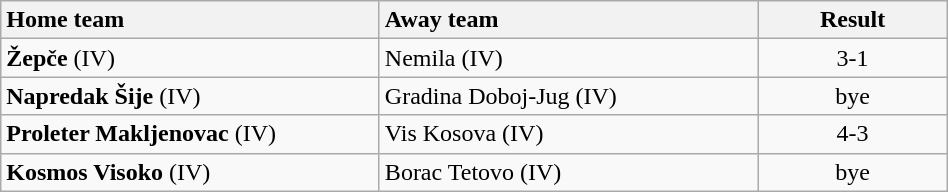<table class="wikitable" style="width:50%">
<tr>
<th style="width:40%; text-align:left">Home team</th>
<th style="width:40%; text-align:left">Away team</th>
<th>Result</th>
</tr>
<tr>
<td><strong>Žepče</strong> (IV)</td>
<td>Nemila (IV)</td>
<td style="text-align:center">3-1</td>
</tr>
<tr>
<td><strong>Napredak Šije</strong> (IV)</td>
<td>Gradina Doboj-Jug (IV)</td>
<td style="text-align:center">bye</td>
</tr>
<tr>
<td><strong>Proleter Makljenovac</strong> (IV)</td>
<td>Vis Kosova (IV)</td>
<td style="text-align:center">4-3</td>
</tr>
<tr>
<td><strong>Kosmos Visoko</strong> (IV)</td>
<td>Borac Tetovo (IV)</td>
<td style="text-align:center">bye</td>
</tr>
</table>
